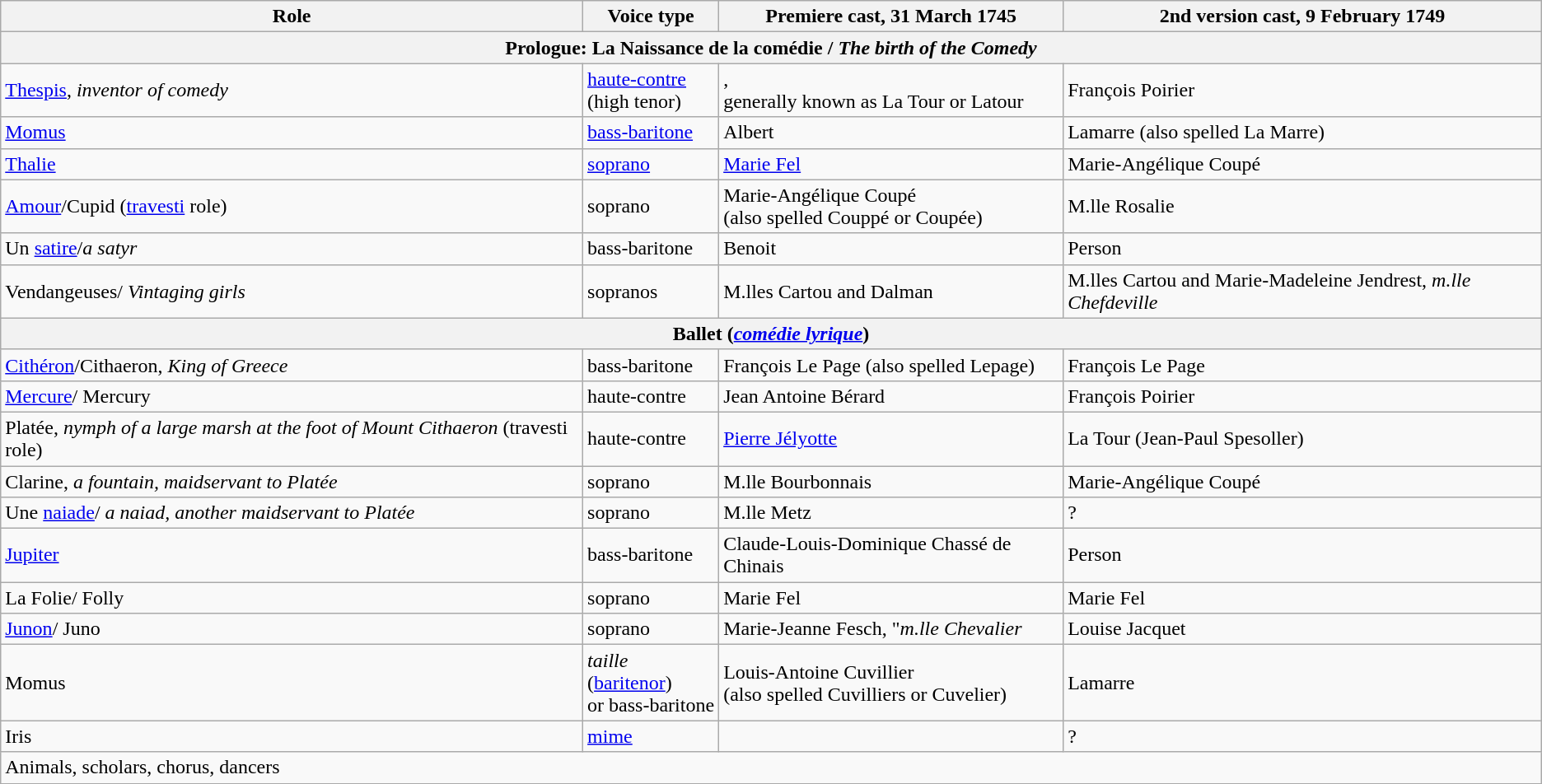<table class="wikitable">
<tr>
<th>Role</th>
<th>Voice type</th>
<th>Premiere cast, 31 March 1745</th>
<th>2nd version cast, 9 February 1749</th>
</tr>
<tr>
<th colspan="4">Prologue: La Naissance de la comédie / <em>The birth of the Comedy</em></th>
</tr>
<tr>
<td><a href='#'>Thespis</a>, <em>inventor of comedy</em></td>
<td><a href='#'>haute-contre</a> <br>(high tenor)</td>
<td>,<br>generally known as La Tour or Latour</td>
<td>François Poirier</td>
</tr>
<tr>
<td><a href='#'>Momus</a></td>
<td><a href='#'>bass-baritone</a></td>
<td>Albert</td>
<td>Lamarre (also spelled La Marre)</td>
</tr>
<tr>
<td><a href='#'>Thalie</a></td>
<td><a href='#'>soprano</a></td>
<td><a href='#'>Marie Fel</a></td>
<td>Marie-Angélique Coupé</td>
</tr>
<tr>
<td><a href='#'>Amour</a>/Cupid (<a href='#'>travesti</a> role)</td>
<td>soprano</td>
<td>Marie-Angélique Coupé <br>(also spelled Couppé or Coupée)</td>
<td>M.lle Rosalie</td>
</tr>
<tr>
<td>Un <a href='#'>satire</a>/<em>a satyr</em></td>
<td>bass-baritone</td>
<td>Benoit</td>
<td>Person</td>
</tr>
<tr>
<td>Vendangeuses/ <em>Vintaging girls</em></td>
<td>sopranos</td>
<td>M.lles Cartou and Dalman</td>
<td>M.lles Cartou and Marie-Madeleine Jendrest, <em>m.lle Chefdeville</em></td>
</tr>
<tr>
<th colspan="4">Ballet (<em><a href='#'>comédie lyrique</a></em>)</th>
</tr>
<tr>
<td><a href='#'>Cithéron</a>/Cithaeron, <em>King of Greece</em></td>
<td>bass-baritone</td>
<td>François Le Page (also spelled Lepage)</td>
<td>François Le Page</td>
</tr>
<tr>
<td><a href='#'>Mercure</a>/ Mercury</td>
<td>haute-contre</td>
<td>Jean Antoine Bérard</td>
<td>François Poirier</td>
</tr>
<tr>
<td>Platée, <em>nymph of a large marsh at the foot of Mount Cithaeron</em> (travesti role)</td>
<td>haute-contre</td>
<td><a href='#'>Pierre Jélyotte</a></td>
<td>La Tour (Jean-Paul Spesoller)</td>
</tr>
<tr>
<td>Clarine, <em>a fountain, maidservant to Platée</em></td>
<td>soprano</td>
<td>M.lle Bourbonnais</td>
<td>Marie-Angélique Coupé</td>
</tr>
<tr>
<td>Une <a href='#'>naiade</a>/ <em>a naiad, another maidservant to Platée</em></td>
<td>soprano</td>
<td>M.lle Metz</td>
<td>?</td>
</tr>
<tr>
<td><a href='#'>Jupiter</a></td>
<td>bass-baritone</td>
<td>Claude-Louis-Dominique Chassé de Chinais</td>
<td>Person</td>
</tr>
<tr>
<td>La Folie/ Folly</td>
<td>soprano</td>
<td>Marie Fel</td>
<td>Marie Fel</td>
</tr>
<tr>
<td><a href='#'>Junon</a>/ Juno</td>
<td>soprano</td>
<td>Marie-Jeanne Fesch, "<em>m.lle Chevalier</em></td>
<td>Louise Jacquet</td>
</tr>
<tr>
<td>Momus</td>
<td><em>taille</em> (<a href='#'>baritenor</a>)<br> or bass-baritone</td>
<td>Louis-Antoine Cuvillier <br>(also spelled Cuvilliers or Cuvelier)</td>
<td>Lamarre</td>
</tr>
<tr>
<td>Iris</td>
<td><a href='#'>mime</a></td>
<td></td>
<td>?</td>
</tr>
<tr>
<td colspan="4">Animals, scholars, chorus, dancers</td>
</tr>
<tr>
</tr>
</table>
